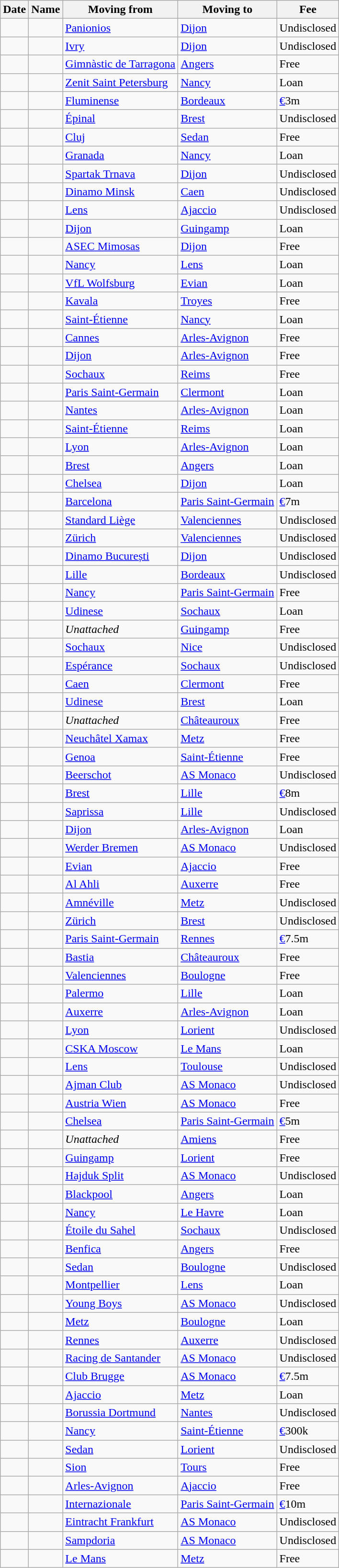<table class="wikitable sortable">
<tr>
<th>Date</th>
<th>Name</th>
<th>Moving from</th>
<th>Moving to</th>
<th>Fee</th>
</tr>
<tr>
<td><strong></strong></td>
<td> </td>
<td> <a href='#'>Panionios</a></td>
<td><a href='#'>Dijon</a></td>
<td>Undisclosed</td>
</tr>
<tr>
<td><strong></strong></td>
<td> </td>
<td><a href='#'>Ivry</a></td>
<td><a href='#'>Dijon</a></td>
<td>Undisclosed</td>
</tr>
<tr>
<td><strong></strong></td>
<td> </td>
<td> <a href='#'>Gimnàstic de Tarragona</a></td>
<td><a href='#'>Angers</a></td>
<td>Free</td>
</tr>
<tr>
<td><strong></strong></td>
<td> </td>
<td> <a href='#'>Zenit Saint Petersburg</a></td>
<td><a href='#'>Nancy</a></td>
<td>Loan</td>
</tr>
<tr>
<td><strong></strong></td>
<td> </td>
<td> <a href='#'>Fluminense</a></td>
<td><a href='#'>Bordeaux</a></td>
<td><a href='#'>€</a>3m</td>
</tr>
<tr>
<td><strong></strong></td>
<td> </td>
<td><a href='#'>Épinal</a></td>
<td><a href='#'>Brest</a></td>
<td>Undisclosed</td>
</tr>
<tr>
<td><strong></strong></td>
<td> </td>
<td> <a href='#'>Cluj</a></td>
<td><a href='#'>Sedan</a></td>
<td>Free</td>
</tr>
<tr>
<td><strong></strong></td>
<td> </td>
<td> <a href='#'>Granada</a></td>
<td><a href='#'>Nancy</a></td>
<td>Loan</td>
</tr>
<tr>
<td><strong></strong></td>
<td> </td>
<td> <a href='#'>Spartak Trnava</a></td>
<td><a href='#'>Dijon</a></td>
<td>Undisclosed</td>
</tr>
<tr>
<td><strong></strong></td>
<td> </td>
<td> <a href='#'>Dinamo Minsk</a></td>
<td><a href='#'>Caen</a></td>
<td>Undisclosed</td>
</tr>
<tr>
<td><strong></strong></td>
<td> </td>
<td><a href='#'>Lens</a></td>
<td><a href='#'>Ajaccio</a></td>
<td>Undisclosed</td>
</tr>
<tr>
<td><strong></strong></td>
<td> </td>
<td><a href='#'>Dijon</a></td>
<td><a href='#'>Guingamp</a></td>
<td>Loan</td>
</tr>
<tr>
<td><strong></strong></td>
<td> </td>
<td> <a href='#'>ASEC Mimosas</a></td>
<td><a href='#'>Dijon</a></td>
<td>Free</td>
</tr>
<tr>
<td><strong></strong></td>
<td> </td>
<td><a href='#'>Nancy</a></td>
<td><a href='#'>Lens</a></td>
<td>Loan</td>
</tr>
<tr>
<td><strong></strong></td>
<td> </td>
<td> <a href='#'>VfL Wolfsburg</a></td>
<td><a href='#'>Evian</a></td>
<td>Loan</td>
</tr>
<tr>
<td><strong></strong></td>
<td> </td>
<td> <a href='#'>Kavala</a></td>
<td><a href='#'>Troyes</a></td>
<td>Free</td>
</tr>
<tr>
<td><strong></strong></td>
<td> </td>
<td><a href='#'>Saint-Étienne</a></td>
<td><a href='#'>Nancy</a></td>
<td>Loan</td>
</tr>
<tr>
<td><strong></strong></td>
<td> </td>
<td><a href='#'>Cannes</a></td>
<td><a href='#'>Arles-Avignon</a></td>
<td>Free</td>
</tr>
<tr>
<td><strong></strong></td>
<td> </td>
<td><a href='#'>Dijon</a></td>
<td><a href='#'>Arles-Avignon</a></td>
<td>Free</td>
</tr>
<tr>
<td><strong></strong></td>
<td> </td>
<td><a href='#'>Sochaux</a></td>
<td><a href='#'>Reims</a></td>
<td>Free</td>
</tr>
<tr>
<td><strong></strong></td>
<td> </td>
<td><a href='#'>Paris Saint-Germain</a></td>
<td><a href='#'>Clermont</a></td>
<td>Loan</td>
</tr>
<tr>
<td><strong></strong></td>
<td> </td>
<td><a href='#'>Nantes</a></td>
<td><a href='#'>Arles-Avignon</a></td>
<td>Loan</td>
</tr>
<tr>
<td><strong></strong></td>
<td> </td>
<td><a href='#'>Saint-Étienne</a></td>
<td><a href='#'>Reims</a></td>
<td>Loan</td>
</tr>
<tr>
<td><strong></strong></td>
<td> </td>
<td><a href='#'>Lyon</a></td>
<td><a href='#'>Arles-Avignon</a></td>
<td>Loan</td>
</tr>
<tr>
<td><strong></strong></td>
<td> </td>
<td><a href='#'>Brest</a></td>
<td><a href='#'>Angers</a></td>
<td>Loan</td>
</tr>
<tr>
<td><strong></strong></td>
<td> </td>
<td> <a href='#'>Chelsea</a></td>
<td><a href='#'>Dijon</a></td>
<td>Loan</td>
</tr>
<tr>
<td><strong></strong></td>
<td> </td>
<td> <a href='#'>Barcelona</a></td>
<td><a href='#'>Paris Saint-Germain</a></td>
<td><a href='#'>€</a>7m</td>
</tr>
<tr>
<td><strong></strong></td>
<td> </td>
<td> <a href='#'>Standard Liège</a></td>
<td><a href='#'>Valenciennes</a></td>
<td>Undisclosed</td>
</tr>
<tr>
<td><strong></strong></td>
<td> </td>
<td> <a href='#'>Zürich</a></td>
<td><a href='#'>Valenciennes</a></td>
<td>Undisclosed</td>
</tr>
<tr>
<td><strong></strong></td>
<td> </td>
<td> <a href='#'>Dinamo București</a></td>
<td><a href='#'>Dijon</a></td>
<td>Undisclosed</td>
</tr>
<tr>
<td><strong></strong></td>
<td> </td>
<td><a href='#'>Lille</a></td>
<td><a href='#'>Bordeaux</a></td>
<td>Undisclosed</td>
</tr>
<tr>
<td><strong></strong></td>
<td> </td>
<td><a href='#'>Nancy</a></td>
<td><a href='#'>Paris Saint-Germain</a></td>
<td>Free</td>
</tr>
<tr>
<td><strong></strong></td>
<td> </td>
<td> <a href='#'>Udinese</a></td>
<td><a href='#'>Sochaux</a></td>
<td>Loan</td>
</tr>
<tr>
<td><strong></strong></td>
<td> </td>
<td> <em>Unattached</em></td>
<td><a href='#'>Guingamp</a></td>
<td>Free</td>
</tr>
<tr>
<td><strong></strong></td>
<td> </td>
<td><a href='#'>Sochaux</a></td>
<td><a href='#'>Nice</a></td>
<td>Undisclosed</td>
</tr>
<tr>
<td><strong></strong></td>
<td> </td>
<td> <a href='#'>Espérance</a></td>
<td><a href='#'>Sochaux</a></td>
<td>Undisclosed</td>
</tr>
<tr>
<td><strong></strong></td>
<td> </td>
<td><a href='#'>Caen</a></td>
<td><a href='#'>Clermont</a></td>
<td>Free</td>
</tr>
<tr>
<td><strong></strong></td>
<td> </td>
<td> <a href='#'>Udinese</a></td>
<td><a href='#'>Brest</a></td>
<td>Loan</td>
</tr>
<tr>
<td><strong></strong></td>
<td> </td>
<td> <em>Unattached</em></td>
<td><a href='#'>Châteauroux</a></td>
<td>Free</td>
</tr>
<tr>
<td><strong></strong></td>
<td> </td>
<td> <a href='#'>Neuchâtel Xamax</a></td>
<td><a href='#'>Metz</a></td>
<td>Free</td>
</tr>
<tr>
<td><strong></strong></td>
<td> </td>
<td> <a href='#'>Genoa</a></td>
<td><a href='#'>Saint-Étienne</a></td>
<td>Free</td>
</tr>
<tr>
<td><strong></strong></td>
<td> </td>
<td> <a href='#'>Beerschot</a></td>
<td><a href='#'>AS Monaco</a></td>
<td>Undisclosed</td>
</tr>
<tr>
<td><strong></strong></td>
<td> </td>
<td><a href='#'>Brest</a></td>
<td><a href='#'>Lille</a></td>
<td><a href='#'>€</a>8m</td>
</tr>
<tr>
<td><strong></strong></td>
<td> </td>
<td> <a href='#'>Saprissa</a></td>
<td><a href='#'>Lille</a></td>
<td>Undisclosed</td>
</tr>
<tr>
<td><strong></strong></td>
<td> </td>
<td><a href='#'>Dijon</a></td>
<td><a href='#'>Arles-Avignon</a></td>
<td>Loan</td>
</tr>
<tr>
<td><strong></strong></td>
<td> </td>
<td> <a href='#'>Werder Bremen</a></td>
<td><a href='#'>AS Monaco</a></td>
<td>Undisclosed</td>
</tr>
<tr>
<td><strong></strong></td>
<td> </td>
<td><a href='#'>Evian</a></td>
<td><a href='#'>Ajaccio</a></td>
<td>Free</td>
</tr>
<tr>
<td><strong></strong></td>
<td> </td>
<td> <a href='#'>Al Ahli</a></td>
<td><a href='#'>Auxerre</a></td>
<td>Free</td>
</tr>
<tr>
<td><strong></strong></td>
<td> </td>
<td><a href='#'>Amnéville</a></td>
<td><a href='#'>Metz</a></td>
<td>Undisclosed</td>
</tr>
<tr>
<td><strong></strong></td>
<td> </td>
<td> <a href='#'>Zürich</a></td>
<td><a href='#'>Brest</a></td>
<td>Undisclosed</td>
</tr>
<tr>
<td><strong></strong></td>
<td> </td>
<td><a href='#'>Paris Saint-Germain</a></td>
<td><a href='#'>Rennes</a></td>
<td><a href='#'>€</a>7.5m</td>
</tr>
<tr>
<td><strong></strong></td>
<td> </td>
<td><a href='#'>Bastia</a></td>
<td><a href='#'>Châteauroux</a></td>
<td>Free</td>
</tr>
<tr>
<td><strong></strong></td>
<td> </td>
<td><a href='#'>Valenciennes</a></td>
<td><a href='#'>Boulogne</a></td>
<td>Free</td>
</tr>
<tr>
<td><strong></strong></td>
<td> </td>
<td> <a href='#'>Palermo</a></td>
<td><a href='#'>Lille</a></td>
<td>Loan</td>
</tr>
<tr>
<td><strong></strong></td>
<td> </td>
<td><a href='#'>Auxerre</a></td>
<td><a href='#'>Arles-Avignon</a></td>
<td>Loan</td>
</tr>
<tr>
<td><strong></strong></td>
<td> </td>
<td><a href='#'>Lyon</a></td>
<td><a href='#'>Lorient</a></td>
<td>Undisclosed</td>
</tr>
<tr>
<td><strong></strong></td>
<td> </td>
<td> <a href='#'>CSKA Moscow</a></td>
<td><a href='#'>Le Mans</a></td>
<td>Loan</td>
</tr>
<tr>
<td><strong></strong></td>
<td> </td>
<td><a href='#'>Lens</a></td>
<td><a href='#'>Toulouse</a></td>
<td>Undisclosed</td>
</tr>
<tr>
<td><strong></strong></td>
<td> </td>
<td> <a href='#'>Ajman Club</a></td>
<td><a href='#'>AS Monaco</a></td>
<td>Undisclosed</td>
</tr>
<tr>
<td><strong></strong></td>
<td> </td>
<td> <a href='#'>Austria Wien</a></td>
<td><a href='#'>AS Monaco</a></td>
<td>Free</td>
</tr>
<tr>
<td><strong></strong></td>
<td> </td>
<td> <a href='#'>Chelsea</a></td>
<td><a href='#'>Paris Saint-Germain</a></td>
<td><a href='#'>€</a>5m</td>
</tr>
<tr>
<td><strong></strong></td>
<td> </td>
<td> <em>Unattached</em></td>
<td><a href='#'>Amiens</a></td>
<td>Free</td>
</tr>
<tr>
<td><strong></strong></td>
<td> </td>
<td><a href='#'>Guingamp</a></td>
<td><a href='#'>Lorient</a></td>
<td>Free</td>
</tr>
<tr>
<td><strong></strong></td>
<td> </td>
<td> <a href='#'>Hajduk Split</a></td>
<td><a href='#'>AS Monaco</a></td>
<td>Undisclosed</td>
</tr>
<tr>
<td><strong></strong></td>
<td> </td>
<td> <a href='#'>Blackpool</a></td>
<td><a href='#'>Angers</a></td>
<td>Loan</td>
</tr>
<tr>
<td><strong></strong></td>
<td> </td>
<td><a href='#'>Nancy</a></td>
<td><a href='#'>Le Havre</a></td>
<td>Loan</td>
</tr>
<tr>
<td><strong></strong></td>
<td> </td>
<td> <a href='#'>Étoile du Sahel</a></td>
<td><a href='#'>Sochaux</a></td>
<td>Undisclosed</td>
</tr>
<tr>
<td><strong></strong></td>
<td> </td>
<td> <a href='#'>Benfica</a></td>
<td><a href='#'>Angers</a></td>
<td>Free</td>
</tr>
<tr>
<td><strong></strong></td>
<td> </td>
<td><a href='#'>Sedan</a></td>
<td><a href='#'>Boulogne</a></td>
<td>Undisclosed</td>
</tr>
<tr>
<td><strong></strong></td>
<td> </td>
<td><a href='#'>Montpellier</a></td>
<td><a href='#'>Lens</a></td>
<td>Loan</td>
</tr>
<tr>
<td><strong></strong></td>
<td> </td>
<td> <a href='#'>Young Boys</a></td>
<td><a href='#'>AS Monaco</a></td>
<td>Undisclosed</td>
</tr>
<tr>
<td><strong></strong></td>
<td> </td>
<td><a href='#'>Metz</a></td>
<td><a href='#'>Boulogne</a></td>
<td>Loan</td>
</tr>
<tr>
<td><strong></strong></td>
<td> </td>
<td><a href='#'>Rennes</a></td>
<td><a href='#'>Auxerre</a></td>
<td>Undisclosed</td>
</tr>
<tr>
<td><strong></strong></td>
<td> </td>
<td> <a href='#'>Racing de Santander</a></td>
<td><a href='#'>AS Monaco</a></td>
<td>Undisclosed</td>
</tr>
<tr>
<td><strong></strong></td>
<td> </td>
<td> <a href='#'>Club Brugge</a></td>
<td><a href='#'>AS Monaco</a></td>
<td><a href='#'>€</a>7.5m</td>
</tr>
<tr>
<td><strong></strong></td>
<td> </td>
<td><a href='#'>Ajaccio</a></td>
<td><a href='#'>Metz</a></td>
<td>Loan</td>
</tr>
<tr>
<td><strong></strong></td>
<td> </td>
<td> <a href='#'>Borussia Dortmund</a></td>
<td><a href='#'>Nantes</a></td>
<td>Undisclosed</td>
</tr>
<tr>
<td><strong></strong></td>
<td> </td>
<td><a href='#'>Nancy</a></td>
<td><a href='#'>Saint-Étienne</a></td>
<td><a href='#'>€</a>300k</td>
</tr>
<tr>
<td><strong></strong></td>
<td> </td>
<td><a href='#'>Sedan</a></td>
<td><a href='#'>Lorient</a></td>
<td>Undisclosed</td>
</tr>
<tr>
<td><strong></strong></td>
<td> </td>
<td> <a href='#'>Sion</a></td>
<td><a href='#'>Tours</a></td>
<td>Free</td>
</tr>
<tr>
<td><strong></strong></td>
<td> </td>
<td><a href='#'>Arles-Avignon</a></td>
<td><a href='#'>Ajaccio</a></td>
<td>Free</td>
</tr>
<tr>
<td><strong></strong></td>
<td> </td>
<td> <a href='#'>Internazionale</a></td>
<td><a href='#'>Paris Saint-Germain</a></td>
<td><a href='#'>€</a>10m</td>
</tr>
<tr>
<td><strong></strong></td>
<td> </td>
<td> <a href='#'>Eintracht Frankfurt</a></td>
<td><a href='#'>AS Monaco</a></td>
<td>Undisclosed</td>
</tr>
<tr>
<td><strong></strong></td>
<td> </td>
<td> <a href='#'>Sampdoria</a></td>
<td><a href='#'>AS Monaco</a></td>
<td>Undisclosed</td>
</tr>
<tr>
<td><strong></strong></td>
<td> </td>
<td><a href='#'>Le Mans</a></td>
<td><a href='#'>Metz</a></td>
<td>Free</td>
</tr>
</table>
